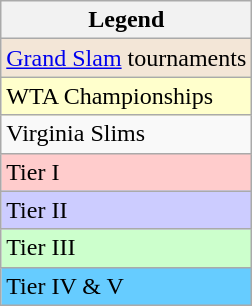<table class="wikitable sortable mw-collapsible mw-collapsed">
<tr>
<th>Legend</th>
</tr>
<tr>
<td style="background:#f3e6d7;"><a href='#'>Grand Slam</a> tournaments</td>
</tr>
<tr>
<td style="background:#ffc;">WTA Championships</td>
</tr>
<tr>
<td>Virginia Slims</td>
</tr>
<tr>
<td style="background:#fcc;">Tier I</td>
</tr>
<tr>
<td style="background:#ccf;">Tier II</td>
</tr>
<tr>
<td style="background:#cfc;">Tier III</td>
</tr>
<tr>
<td style="background:#6cf;">Tier IV & V</td>
</tr>
</table>
